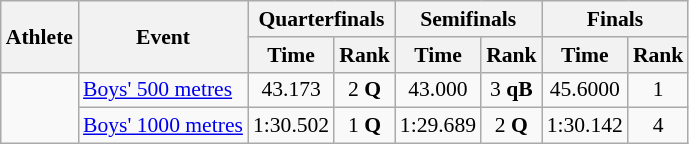<table class="wikitable" style="font-size:90%;">
<tr>
<th rowspan=2>Athlete</th>
<th rowspan=2>Event</th>
<th colspan=2>Quarterfinals</th>
<th colspan=2>Semifinals</th>
<th colspan=2>Finals</th>
</tr>
<tr>
<th>Time</th>
<th>Rank</th>
<th>Time</th>
<th>Rank</th>
<th>Time</th>
<th>Rank</th>
</tr>
<tr>
<td rowspan=2></td>
<td><a href='#'>Boys' 500 metres</a></td>
<td align=center>43.173</td>
<td align=center>2 <strong>Q</strong></td>
<td align=center>43.000</td>
<td align=center>3 <strong>qB</strong></td>
<td align=center>45.6000</td>
<td align=center>1</td>
</tr>
<tr>
<td><a href='#'>Boys' 1000 metres</a></td>
<td align=center>1:30.502</td>
<td align=center>1 <strong>Q</strong></td>
<td align=center>1:29.689</td>
<td align=center>2 <strong>Q</strong></td>
<td align=center>1:30.142</td>
<td align=center>4</td>
</tr>
</table>
